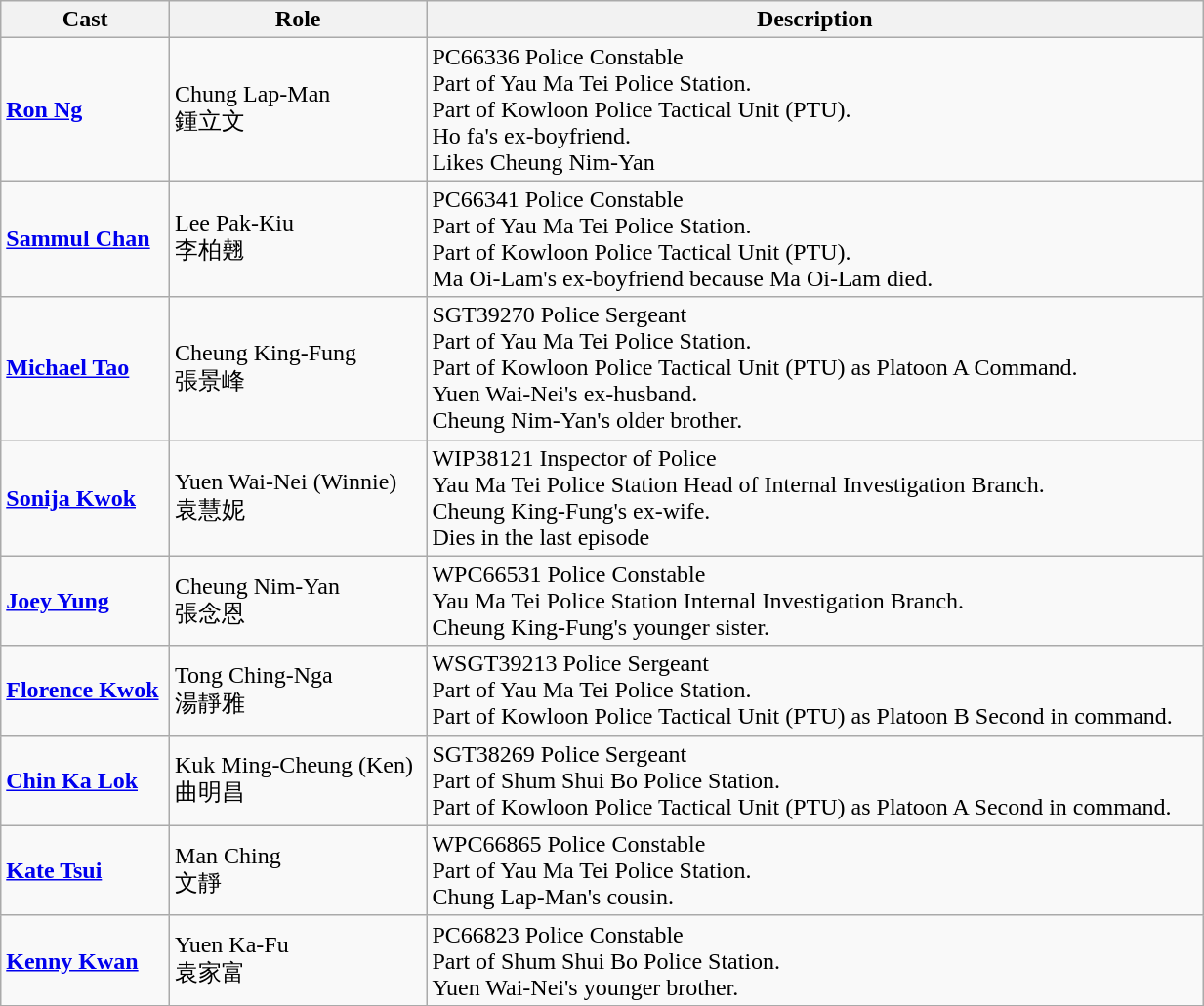<table class="wikitable" width="65%">
<tr>
<th>Cast</th>
<th>Role</th>
<th>Description</th>
</tr>
<tr>
<td><strong><a href='#'>Ron Ng</a></strong></td>
<td>Chung Lap-Man <br> 鍾立文</td>
<td>PC66336 Police Constable <br> Part of Yau Ma Tei Police Station. <br> Part of Kowloon Police Tactical Unit (PTU). <br> Ho fa's ex-boyfriend. <br> Likes Cheung Nim-Yan</td>
</tr>
<tr>
<td><strong><a href='#'>Sammul Chan</a></strong></td>
<td>Lee Pak-Kiu <br> 李柏翹</td>
<td>PC66341 Police Constable <br> Part of Yau Ma Tei Police Station. <br> Part of Kowloon Police Tactical Unit (PTU). <br> Ma Oi-Lam's ex-boyfriend because Ma Oi-Lam died.</td>
</tr>
<tr>
<td><strong><a href='#'>Michael Tao</a></strong></td>
<td>Cheung King-Fung <br> 張景峰</td>
<td>SGT39270 Police Sergeant <br> Part of Yau Ma Tei Police Station. <br> Part of Kowloon Police Tactical Unit (PTU) as Platoon A Command. <br> Yuen Wai-Nei's ex-husband. <br> Cheung Nim-Yan's older brother.</td>
</tr>
<tr>
<td><strong><a href='#'>Sonija Kwok</a></strong></td>
<td>Yuen Wai-Nei (Winnie) <br> 袁慧妮</td>
<td>WIP38121 Inspector of Police <br> Yau Ma Tei Police Station Head of Internal Investigation Branch. <br> Cheung King-Fung's ex-wife.<br> Dies in the last episode</td>
</tr>
<tr>
<td><strong><a href='#'>Joey Yung</a></strong></td>
<td>Cheung Nim-Yan <br> 張念恩</td>
<td>WPC66531 Police Constable <br> Yau Ma Tei Police Station Internal Investigation Branch. <br> Cheung King-Fung's younger sister. <br></td>
</tr>
<tr>
<td><strong><a href='#'>Florence Kwok</a></strong></td>
<td>Tong Ching-Nga <br> 湯靜雅</td>
<td>WSGT39213 Police Sergeant <br> Part of Yau Ma Tei Police Station. <br> Part of Kowloon Police Tactical Unit (PTU) as Platoon B Second in command.</td>
</tr>
<tr>
<td><strong><a href='#'>Chin Ka Lok</a></strong></td>
<td>Kuk Ming-Cheung (Ken) <br> 曲明昌</td>
<td>SGT38269 Police Sergeant <br> Part of Shum Shui Bo Police Station. <br> Part of Kowloon Police Tactical Unit (PTU) as Platoon A Second in command.</td>
</tr>
<tr>
<td><strong><a href='#'>Kate Tsui</a></strong></td>
<td>Man Ching <br> 文靜</td>
<td>WPC66865 Police Constable <br> Part of Yau Ma Tei Police Station. <br> Chung Lap-Man's cousin.</td>
</tr>
<tr>
<td><strong><a href='#'>Kenny Kwan</a></strong></td>
<td>Yuen Ka-Fu <br> 袁家富</td>
<td>PC66823 Police Constable <br> Part of Shum Shui Bo Police Station. <br> Yuen Wai-Nei's younger brother.</td>
</tr>
</table>
